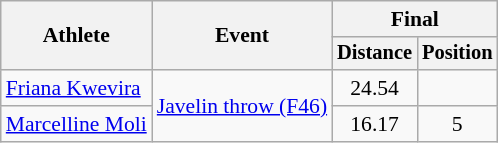<table class=wikitable style="font-size:90%">
<tr>
<th rowspan=2>Athlete</th>
<th rowspan=2>Event</th>
<th colspan=2>Final</th>
</tr>
<tr style="font-size:95%">
<th>Distance</th>
<th>Position</th>
</tr>
<tr align=center>
<td align=left><a href='#'>Friana Kwevira</a></td>
<td align=left rowspan=2><a href='#'>Javelin throw (F46)</a></td>
<td>24.54</td>
<td></td>
</tr>
<tr align=center>
<td align=left><a href='#'>Marcelline Moli</a></td>
<td>16.17</td>
<td>5</td>
</tr>
</table>
